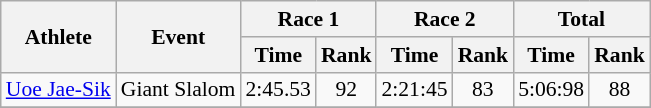<table class="wikitable" style="font-size:90%">
<tr>
<th rowspan="2">Athlete</th>
<th rowspan="2">Event</th>
<th colspan="2">Race 1</th>
<th colspan="2">Race 2</th>
<th colspan="2">Total</th>
</tr>
<tr>
<th>Time</th>
<th>Rank</th>
<th>Time</th>
<th>Rank</th>
<th>Time</th>
<th>Rank</th>
</tr>
<tr>
<td><a href='#'>Uoe Jae-Sik</a></td>
<td>Giant Slalom</td>
<td align="center">2:45.53</td>
<td align="center">92</td>
<td align="center">2:21:45</td>
<td align="center">83</td>
<td align="center">5:06:98</td>
<td align="center">88</td>
</tr>
<tr>
</tr>
</table>
